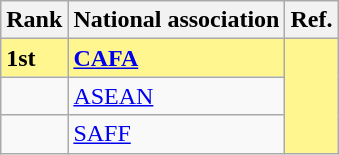<table class="wikitable">
<tr>
<th>Rank</th>
<th>National association</th>
<th>Ref.</th>
</tr>
<tr bgcolor="#FFF68F">
<td><strong>1st</strong></td>
<td><strong><a href='#'>CAFA</a></strong></td>
<td rowspan=3></td>
</tr>
<tr>
<td></td>
<td><a href='#'>ASEAN</a></td>
</tr>
<tr>
<td></td>
<td><a href='#'>SAFF</a></td>
</tr>
</table>
